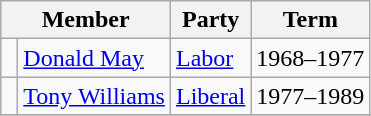<table class="wikitable">
<tr>
<th colspan="2">Member</th>
<th>Party</th>
<th>Term</th>
</tr>
<tr>
<td> </td>
<td><a href='#'>Donald May</a></td>
<td><a href='#'>Labor</a></td>
<td>1968–1977</td>
</tr>
<tr>
<td> </td>
<td><a href='#'>Tony Williams</a></td>
<td><a href='#'>Liberal</a></td>
<td>1977–1989</td>
</tr>
<tr>
</tr>
</table>
